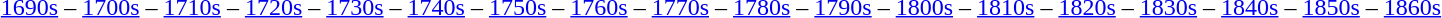<table class="toccolours" align="center">
<tr>
<td><br><a href='#'>1690s</a> – <a href='#'>1700s</a> – <a href='#'>1710s</a> – <a href='#'>1720s</a> – <a href='#'>1730s</a> – <a href='#'>1740s</a> – <a href='#'>1750s</a> – <a href='#'>1760s</a> – <a href='#'>1770s</a> – <a href='#'>1780s</a> –
<a href='#'>1790s</a> – <a href='#'>1800s</a> – <a href='#'>1810s</a> – <a href='#'>1820s</a> – <a href='#'>1830s</a> – <a href='#'>1840s</a> – <a href='#'>1850s</a> – <a href='#'>1860s</a></td>
</tr>
</table>
